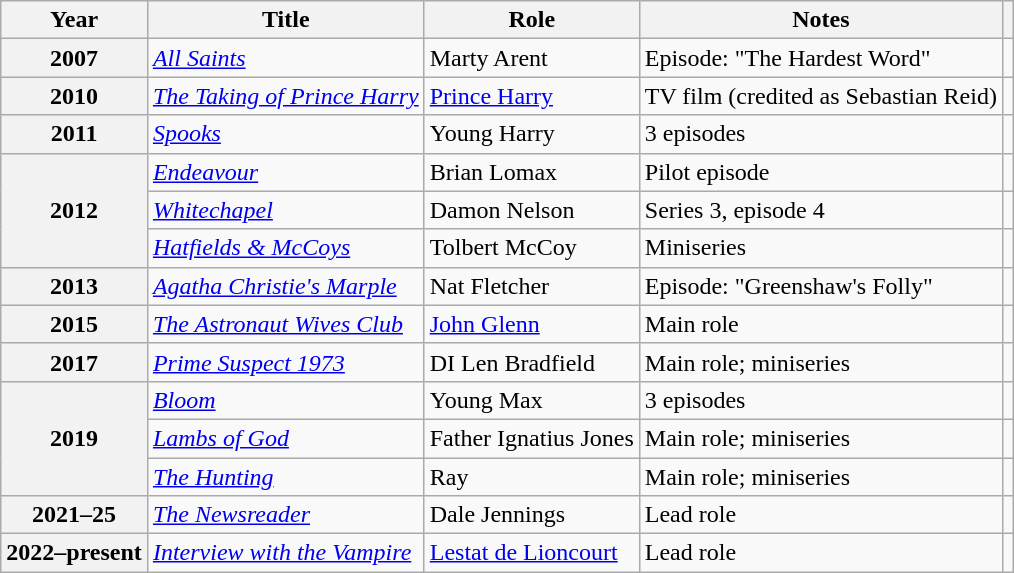<table class="wikitable sortable plainrowheaders">
<tr>
<th scope="col">Year</th>
<th scope="col">Title</th>
<th scope="col">Role</th>
<th scope="col">Notes</th>
<th scope="col" class="unsortable"></th>
</tr>
<tr>
<th scope="row">2007</th>
<td><em><a href='#'>All Saints</a></em></td>
<td>Marty Arent</td>
<td>Episode: "The Hardest Word"</td>
<td style="text-align:center;"></td>
</tr>
<tr>
<th scope="row">2010</th>
<td data-sort-value="Taking of Prince Harry"><em><a href='#'>The Taking of Prince Harry</a></em></td>
<td><a href='#'>Prince Harry</a></td>
<td>TV film (credited as Sebastian Reid)</td>
<td style="text-align:center;"></td>
</tr>
<tr>
<th scope="row">2011</th>
<td><em><a href='#'>Spooks</a></em></td>
<td>Young Harry</td>
<td>3 episodes</td>
<td style="text-align:center;"></td>
</tr>
<tr>
<th scope="row" rowspan="3">2012</th>
<td><em><a href='#'>Endeavour</a></em></td>
<td>Brian Lomax</td>
<td>Pilot episode</td>
<td style="text-align:center;"></td>
</tr>
<tr>
<td><em><a href='#'>Whitechapel</a></em></td>
<td>Damon Nelson</td>
<td>Series 3, episode 4</td>
<td style="text-align:center;"></td>
</tr>
<tr>
<td><em><a href='#'>Hatfields & McCoys</a></em></td>
<td>Tolbert McCoy</td>
<td>Miniseries</td>
<td style="text-align:center;"></td>
</tr>
<tr>
<th scope="row">2013</th>
<td><em><a href='#'>Agatha Christie's Marple</a></em></td>
<td>Nat Fletcher</td>
<td>Episode: "Greenshaw's Folly"</td>
<td style="text-align:center;"></td>
</tr>
<tr>
<th scope="row">2015</th>
<td data-sort-value="Astronaut Wives Club"><em><a href='#'>The Astronaut Wives Club</a></em></td>
<td><a href='#'>John Glenn</a></td>
<td>Main role</td>
<td style="text-align:center;"></td>
</tr>
<tr>
<th scope="row">2017</th>
<td><em><a href='#'>Prime Suspect 1973</a></em></td>
<td>DI Len Bradfield</td>
<td>Main role; miniseries</td>
<td style="text-align:center;"></td>
</tr>
<tr>
<th scope="row" rowspan="3">2019</th>
<td><em><a href='#'>Bloom</a></em></td>
<td>Young Max</td>
<td>3 episodes</td>
<td style="text-align:center;"></td>
</tr>
<tr>
<td><em><a href='#'>Lambs of God</a></em></td>
<td>Father Ignatius Jones</td>
<td>Main role; miniseries</td>
<td style="text-align:center;"></td>
</tr>
<tr>
<td data-sort-value="Hunting"><em><a href='#'>The Hunting</a></em></td>
<td>Ray</td>
<td>Main role; miniseries</td>
<td style="text-align:center;"></td>
</tr>
<tr>
<th scope="row">2021–25</th>
<td data-sort-value="Newsreader"><em><a href='#'>The Newsreader</a></em></td>
<td>Dale Jennings</td>
<td>Lead role</td>
<td style="text-align:center;"></td>
</tr>
<tr>
<th scope="row">2022–present</th>
<td><em><a href='#'>Interview with the Vampire</a></em></td>
<td><a href='#'>Lestat de Lioncourt</a></td>
<td>Lead role</td>
<td style="text-align:center;"></td>
</tr>
</table>
